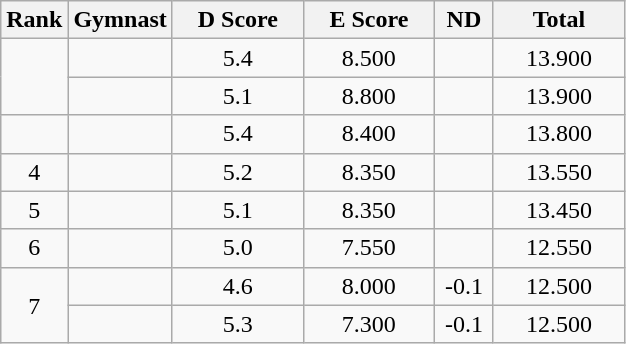<table class="wikitable" style="text-align:center">
<tr>
<th>Rank</th>
<th>Gymnast</th>
<th style="width:5em">D Score</th>
<th style="width:5em">E Score</th>
<th style="width:2em">ND</th>
<th style="width:5em">Total</th>
</tr>
<tr>
<td rowspan="2"></td>
<td align=left></td>
<td>5.4</td>
<td>8.500</td>
<td></td>
<td>13.900</td>
</tr>
<tr>
<td align=left></td>
<td>5.1</td>
<td>8.800</td>
<td></td>
<td>13.900</td>
</tr>
<tr>
<td></td>
<td align=left></td>
<td>5.4</td>
<td>8.400</td>
<td></td>
<td>13.800</td>
</tr>
<tr>
<td>4</td>
<td align=left></td>
<td>5.2</td>
<td>8.350</td>
<td></td>
<td>13.550</td>
</tr>
<tr>
<td>5</td>
<td align=left></td>
<td>5.1</td>
<td>8.350</td>
<td></td>
<td>13.450</td>
</tr>
<tr>
<td>6</td>
<td align=left></td>
<td>5.0</td>
<td>7.550</td>
<td></td>
<td>12.550</td>
</tr>
<tr>
<td rowspan="2">7</td>
<td align=left></td>
<td>4.6</td>
<td>8.000</td>
<td>-0.1</td>
<td>12.500</td>
</tr>
<tr>
<td align=left></td>
<td>5.3</td>
<td>7.300</td>
<td>-0.1</td>
<td>12.500</td>
</tr>
</table>
